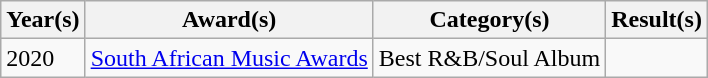<table class ="wikitable">
<tr>
<th>Year(s)</th>
<th>Award(s)</th>
<th>Category(s)</th>
<th>Result(s)</th>
</tr>
<tr>
<td>2020</td>
<td><a href='#'>South African Music Awards</a></td>
<td>Best R&B/Soul Album</td>
<td></td>
</tr>
</table>
